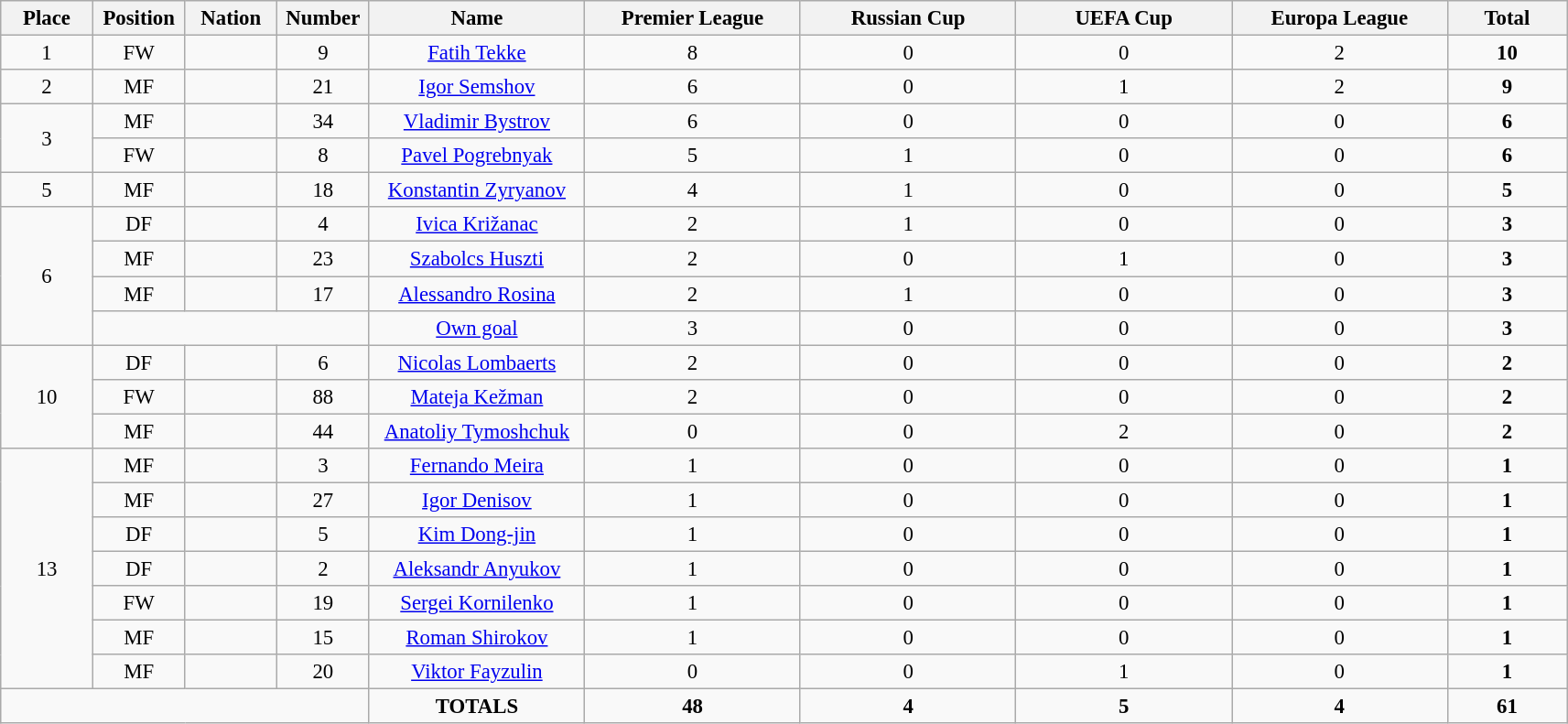<table class="wikitable" style="font-size: 95%; text-align: center;">
<tr>
<th width=60>Place</th>
<th width=60>Position</th>
<th width=60>Nation</th>
<th width=60>Number</th>
<th width=150>Name</th>
<th width=150>Premier League</th>
<th width=150>Russian Cup</th>
<th width=150>UEFA Cup</th>
<th width=150>Europa League</th>
<th width=80><strong>Total</strong></th>
</tr>
<tr>
<td>1</td>
<td>FW</td>
<td></td>
<td>9</td>
<td><a href='#'>Fatih Tekke</a></td>
<td>8</td>
<td>0</td>
<td>0</td>
<td>2</td>
<td><strong>10</strong></td>
</tr>
<tr>
<td>2</td>
<td>MF</td>
<td></td>
<td>21</td>
<td><a href='#'>Igor Semshov</a></td>
<td>6</td>
<td>0</td>
<td>1</td>
<td>2</td>
<td><strong>9</strong></td>
</tr>
<tr>
<td rowspan="2">3</td>
<td>MF</td>
<td></td>
<td>34</td>
<td><a href='#'>Vladimir Bystrov</a></td>
<td>6</td>
<td>0</td>
<td>0</td>
<td>0</td>
<td><strong>6</strong></td>
</tr>
<tr>
<td>FW</td>
<td></td>
<td>8</td>
<td><a href='#'>Pavel Pogrebnyak</a></td>
<td>5</td>
<td>1</td>
<td>0</td>
<td>0</td>
<td><strong>6</strong></td>
</tr>
<tr>
<td>5</td>
<td>MF</td>
<td></td>
<td>18</td>
<td><a href='#'>Konstantin Zyryanov</a></td>
<td>4</td>
<td>1</td>
<td>0</td>
<td>0</td>
<td><strong>5</strong></td>
</tr>
<tr>
<td rowspan="4">6</td>
<td>DF</td>
<td></td>
<td>4</td>
<td><a href='#'>Ivica Križanac</a></td>
<td>2</td>
<td>1</td>
<td>0</td>
<td>0</td>
<td><strong>3</strong></td>
</tr>
<tr>
<td>MF</td>
<td></td>
<td>23</td>
<td><a href='#'>Szabolcs Huszti</a></td>
<td>2</td>
<td>0</td>
<td>1</td>
<td>0</td>
<td><strong>3</strong></td>
</tr>
<tr>
<td>MF</td>
<td></td>
<td>17</td>
<td><a href='#'>Alessandro Rosina</a></td>
<td>2</td>
<td>1</td>
<td>0</td>
<td>0</td>
<td><strong>3</strong></td>
</tr>
<tr>
<td colspan="3"></td>
<td><a href='#'>Own goal</a></td>
<td>3</td>
<td>0</td>
<td>0</td>
<td>0</td>
<td><strong>3</strong></td>
</tr>
<tr>
<td rowspan="3">10</td>
<td>DF</td>
<td></td>
<td>6</td>
<td><a href='#'>Nicolas Lombaerts</a></td>
<td>2</td>
<td>0</td>
<td>0</td>
<td>0</td>
<td><strong>2</strong></td>
</tr>
<tr>
<td>FW</td>
<td></td>
<td>88</td>
<td><a href='#'>Mateja Kežman</a></td>
<td>2</td>
<td>0</td>
<td>0</td>
<td>0</td>
<td><strong>2</strong></td>
</tr>
<tr>
<td>MF</td>
<td></td>
<td>44</td>
<td><a href='#'>Anatoliy Tymoshchuk</a></td>
<td>0</td>
<td>0</td>
<td>2</td>
<td>0</td>
<td><strong>2</strong></td>
</tr>
<tr>
<td rowspan="7">13</td>
<td>MF</td>
<td></td>
<td>3</td>
<td><a href='#'>Fernando Meira</a></td>
<td>1</td>
<td>0</td>
<td>0</td>
<td>0</td>
<td><strong>1</strong></td>
</tr>
<tr>
<td>MF</td>
<td></td>
<td>27</td>
<td><a href='#'>Igor Denisov</a></td>
<td>1</td>
<td>0</td>
<td>0</td>
<td>0</td>
<td><strong>1</strong></td>
</tr>
<tr>
<td>DF</td>
<td></td>
<td>5</td>
<td><a href='#'>Kim Dong-jin</a></td>
<td>1</td>
<td>0</td>
<td>0</td>
<td>0</td>
<td><strong>1</strong></td>
</tr>
<tr>
<td>DF</td>
<td></td>
<td>2</td>
<td><a href='#'>Aleksandr Anyukov</a></td>
<td>1</td>
<td>0</td>
<td>0</td>
<td>0</td>
<td><strong>1</strong></td>
</tr>
<tr>
<td>FW</td>
<td></td>
<td>19</td>
<td><a href='#'>Sergei Kornilenko</a></td>
<td>1</td>
<td>0</td>
<td>0</td>
<td>0</td>
<td><strong>1</strong></td>
</tr>
<tr>
<td>MF</td>
<td></td>
<td>15</td>
<td><a href='#'>Roman Shirokov</a></td>
<td>1</td>
<td>0</td>
<td>0</td>
<td>0</td>
<td><strong>1</strong></td>
</tr>
<tr>
<td>MF</td>
<td></td>
<td>20</td>
<td><a href='#'>Viktor Fayzulin</a></td>
<td>0</td>
<td>0</td>
<td>1</td>
<td>0</td>
<td><strong>1</strong></td>
</tr>
<tr>
<td colspan="4"></td>
<td><strong>TOTALS</strong></td>
<td><strong>48</strong></td>
<td><strong>4</strong></td>
<td><strong>5</strong></td>
<td><strong>4</strong></td>
<td><strong>61</strong></td>
</tr>
</table>
